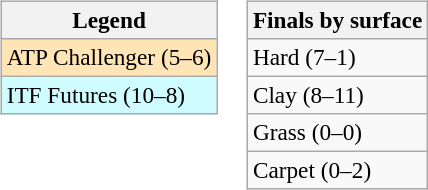<table>
<tr valign=top>
<td><br><table class=wikitable style=font-size:97%>
<tr>
<th>Legend</th>
</tr>
<tr bgcolor=moccasin>
<td>ATP Challenger (5–6)</td>
</tr>
<tr bgcolor=cffcff>
<td>ITF Futures (10–8)</td>
</tr>
</table>
</td>
<td><br><table class=wikitable style=font-size:97%>
<tr>
<th>Finals by surface</th>
</tr>
<tr>
<td>Hard (7–1)</td>
</tr>
<tr>
<td>Clay (8–11)</td>
</tr>
<tr>
<td>Grass (0–0)</td>
</tr>
<tr>
<td>Carpet (0–2)</td>
</tr>
</table>
</td>
</tr>
</table>
